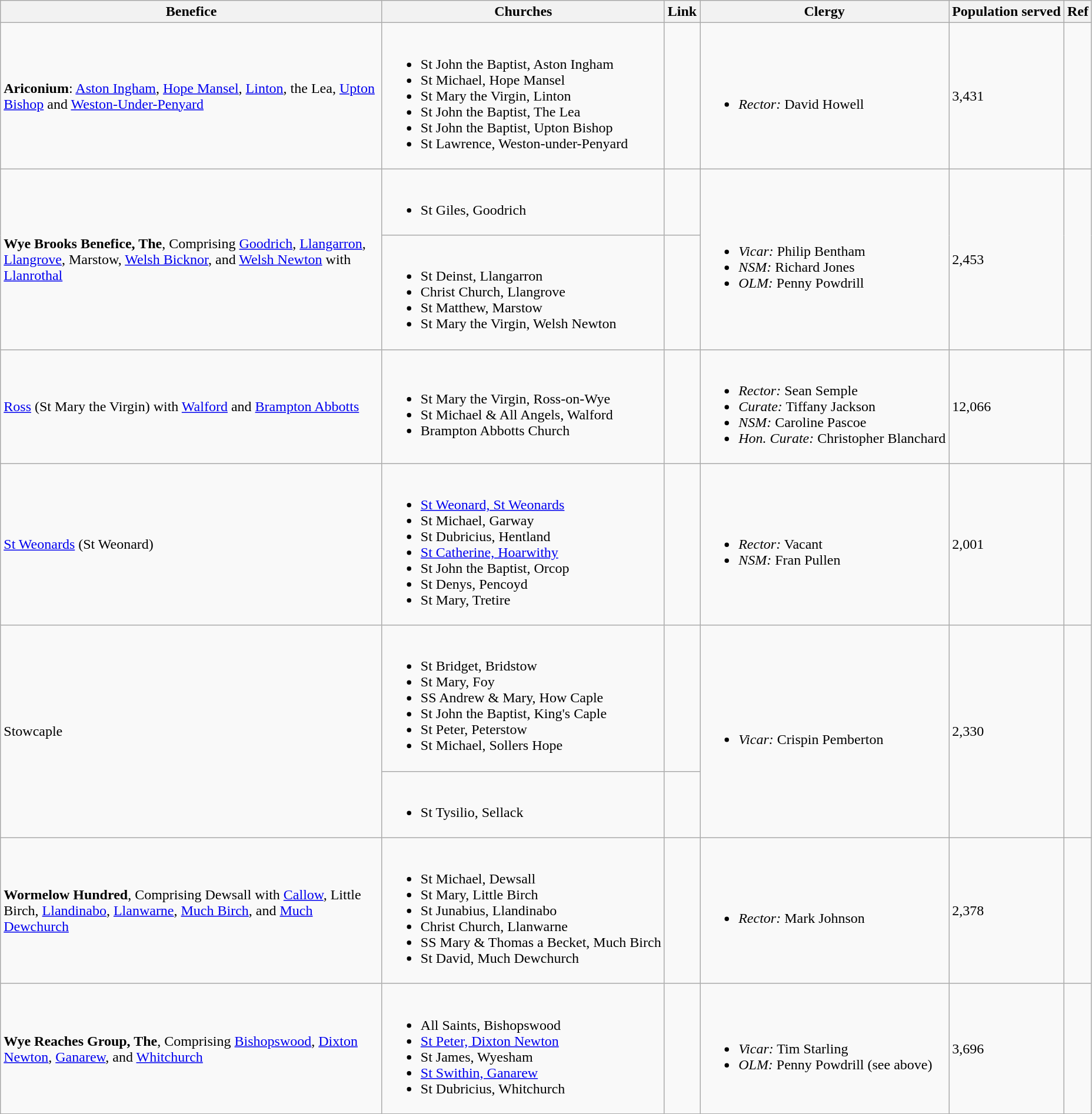<table class="wikitable">
<tr>
<th width="425">Benefice</th>
<th>Churches</th>
<th>Link</th>
<th>Clergy</th>
<th>Population served</th>
<th>Ref</th>
</tr>
<tr>
<td><strong>Ariconium</strong>: <a href='#'>Aston Ingham</a>, <a href='#'>Hope Mansel</a>, <a href='#'>Linton</a>, the Lea, <a href='#'>Upton Bishop</a> and <a href='#'>Weston-Under-Penyard</a></td>
<td><br><ul><li>St John the Baptist, Aston Ingham</li><li>St Michael, Hope Mansel</li><li>St Mary the Virgin, Linton</li><li>St John the Baptist, The Lea</li><li>St John the Baptist, Upton Bishop</li><li>St Lawrence, Weston-under-Penyard</li></ul></td>
<td></td>
<td><br><ul><li><em>Rector:</em> David Howell</li></ul></td>
<td>3,431</td>
<td></td>
</tr>
<tr>
<td rowspan="2"><strong>Wye Brooks Benefice, The</strong>, Comprising <a href='#'>Goodrich</a>, <a href='#'>Llangarron</a>, <a href='#'>Llangrove</a>, Marstow, <a href='#'>Welsh Bicknor</a>, and <a href='#'>Welsh Newton</a> with <a href='#'>Llanrothal</a></td>
<td><br><ul><li>St Giles, Goodrich</li></ul></td>
<td></td>
<td rowspan="2"><br><ul><li><em>Vicar:</em> Philip Bentham</li><li><em>NSM:</em> Richard Jones</li><li><em>OLM:</em> Penny Powdrill</li></ul></td>
<td rowspan="2">2,453</td>
<td rowspan="2"></td>
</tr>
<tr>
<td><br><ul><li>St Deinst, Llangarron</li><li>Christ Church, Llangrove</li><li>St Matthew, Marstow</li><li>St Mary the Virgin, Welsh Newton</li></ul></td>
<td></td>
</tr>
<tr>
<td><a href='#'>Ross</a> (St Mary the Virgin) with <a href='#'>Walford</a> and <a href='#'>Brampton Abbotts</a></td>
<td><br><ul><li>St Mary the Virgin, Ross-on-Wye</li><li>St Michael & All Angels, Walford</li><li>Brampton Abbotts Church</li></ul></td>
<td></td>
<td><br><ul><li><em>Rector:</em> Sean Semple</li><li><em>Curate:</em> Tiffany Jackson</li><li><em>NSM:</em> Caroline Pascoe</li><li><em>Hon. Curate:</em> Christopher Blanchard</li></ul></td>
<td>12,066</td>
<td></td>
</tr>
<tr>
<td><a href='#'>St Weonards</a> (St Weonard)</td>
<td><br><ul><li><a href='#'>St Weonard, St Weonards</a></li><li>St Michael, Garway</li><li>St Dubricius, Hentland</li><li><a href='#'>St Catherine, Hoarwithy</a></li><li>St John the Baptist, Orcop</li><li>St Denys, Pencoyd</li><li>St Mary, Tretire</li></ul></td>
<td></td>
<td><br><ul><li><em>Rector:</em> Vacant</li><li><em>NSM:</em> Fran Pullen</li></ul></td>
<td>2,001</td>
<td></td>
</tr>
<tr>
<td rowspan="2">Stowcaple</td>
<td><br><ul><li>St Bridget, Bridstow</li><li>St Mary, Foy</li><li>SS Andrew & Mary, How Caple</li><li>St John the Baptist, King's Caple</li><li>St Peter, Peterstow</li><li>St Michael, Sollers Hope</li></ul></td>
<td></td>
<td rowspan="2"><br><ul><li><em>Vicar:</em> Crispin Pemberton</li></ul></td>
<td rowspan="2">2,330</td>
<td rowspan="2"></td>
</tr>
<tr>
<td><br><ul><li>St Tysilio, Sellack</li></ul></td>
<td></td>
</tr>
<tr>
<td><strong>Wormelow Hundred</strong>, Comprising Dewsall with <a href='#'>Callow</a>, Little Birch, <a href='#'>Llandinabo</a>, <a href='#'>Llanwarne</a>, <a href='#'>Much Birch</a>, and <a href='#'>Much Dewchurch</a></td>
<td><br><ul><li>St Michael, Dewsall</li><li>St Mary, Little Birch</li><li>St Junabius, Llandinabo</li><li>Christ Church, Llanwarne</li><li>SS Mary & Thomas a Becket, Much Birch</li><li>St David, Much Dewchurch</li></ul></td>
<td></td>
<td><br><ul><li><em>Rector:</em> Mark Johnson</li></ul></td>
<td>2,378</td>
<td></td>
</tr>
<tr>
<td><strong>Wye Reaches Group, The</strong>, Comprising <a href='#'>Bishopswood</a>, <a href='#'>Dixton Newton</a>, <a href='#'>Ganarew</a>, and <a href='#'>Whitchurch</a></td>
<td><br><ul><li>All Saints, Bishopswood</li><li><a href='#'>St Peter, Dixton Newton</a></li><li>St James, Wyesham</li><li><a href='#'>St Swithin, Ganarew</a></li><li>St Dubricius, Whitchurch</li></ul></td>
<td></td>
<td><br><ul><li><em>Vicar:</em> Tim Starling</li><li><em>OLM:</em> Penny Powdrill (see above)</li></ul></td>
<td>3,696</td>
<td></td>
</tr>
</table>
